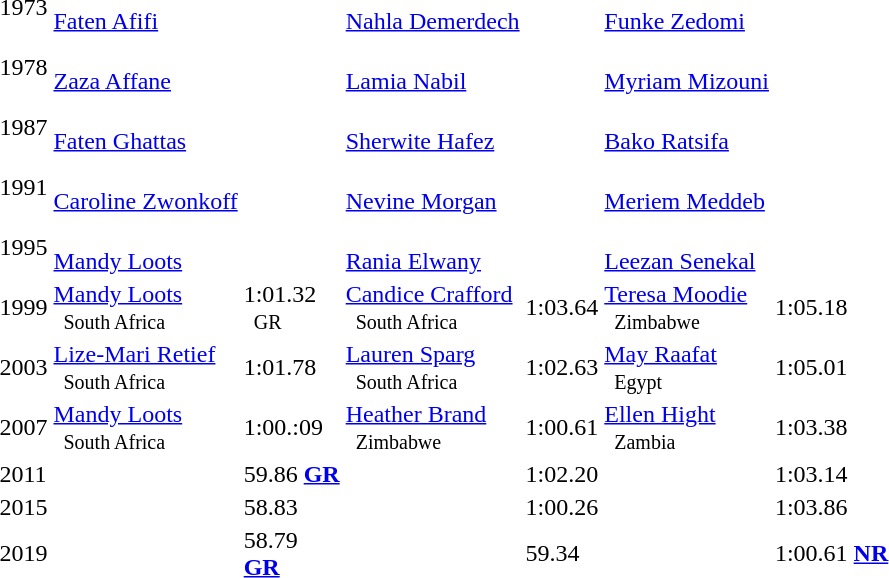<table>
<tr>
<td>1973</td>
<td> <br>  <a href='#'>Faten Afifi</a></td>
<td></td>
<td> <br>  <a href='#'>Nahla Demerdech</a></td>
<td></td>
<td> <br>  <a href='#'>Funke Zedomi</a></td>
<td></td>
</tr>
<tr>
<td>1978</td>
<td> <br>  <a href='#'>Zaza Affane</a></td>
<td></td>
<td> <br>  <a href='#'>Lamia Nabil</a></td>
<td></td>
<td> <br>  <a href='#'>Myriam Mizouni</a></td>
<td></td>
</tr>
<tr>
<td>1987</td>
<td> <br>  <a href='#'>Faten Ghattas</a></td>
<td></td>
<td> <br>  <a href='#'>Sherwite Hafez</a></td>
<td></td>
<td> <br>  <a href='#'>Bako Ratsifa</a></td>
<td></td>
</tr>
<tr>
<td>1991</td>
<td> <br>  <a href='#'>Caroline Zwonkoff</a></td>
<td></td>
<td> <br>  <a href='#'>Nevine Morgan</a></td>
<td></td>
<td> <br>  <a href='#'>Meriem Meddeb</a></td>
<td></td>
</tr>
<tr>
<td>1995</td>
<td> <br>  <a href='#'>Mandy Loots</a></td>
<td></td>
<td> <br>  <a href='#'>Rania Elwany</a></td>
<td></td>
<td> <br>  <a href='#'>Leezan Senekal</a></td>
<td></td>
</tr>
<tr>
<td>1999</td>
<td><a href='#'>Mandy Loots</a> <small><br>    South Africa </small></td>
<td>1:01.32 <small><br>   GR </small></td>
<td><a href='#'>Candice Crafford</a> <small><br>    South Africa </small></td>
<td>1:03.64</td>
<td><a href='#'>Teresa Moodie</a> <small><br>    Zimbabwe </small></td>
<td>1:05.18</td>
</tr>
<tr>
<td>2003</td>
<td><a href='#'>Lize-Mari Retief</a> <small><br>    South Africa</small></td>
<td>1:01.78</td>
<td><a href='#'>Lauren Sparg</a> <small><br>    South Africa</small></td>
<td>1:02.63</td>
<td><a href='#'>May Raafat</a> <small><br>    Egypt</small></td>
<td>1:05.01</td>
</tr>
<tr>
<td>2007</td>
<td><a href='#'>Mandy Loots</a> <small><br>   South Africa</small></td>
<td>1:00.:09</td>
<td><a href='#'>Heather Brand</a> <small><br>   Zimbabwe</small></td>
<td>1:00.61</td>
<td><a href='#'>Ellen Hight</a> <small><br>   Zambia</small></td>
<td>1:03.38</td>
</tr>
<tr>
<td>2011</td>
<td></td>
<td>59.86 <strong><a href='#'>GR</a></strong></td>
<td></td>
<td>1:02.20</td>
<td></td>
<td>1:03.14</td>
</tr>
<tr>
<td>2015</td>
<td></td>
<td>58.83</td>
<td></td>
<td>1:00.26</td>
<td></td>
<td>1:03.86</td>
</tr>
<tr>
<td>2019</td>
<td></td>
<td>58.79<br><strong><a href='#'>GR</a></strong></td>
<td></td>
<td>59.34</td>
<td></td>
<td>1:00.61  <strong><a href='#'>NR</a></strong></td>
</tr>
</table>
